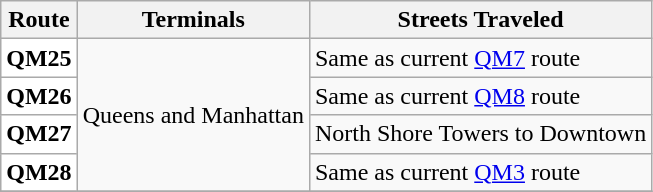<table class=wikitable style="font-size: 100%;" |>
<tr>
<th>Route</th>
<th>Terminals</th>
<th>Streets Traveled</th>
</tr>
<tr>
<td style="background:white; color:black" align="center" valign=top><div></div><div><strong>QM25</strong></div></td>
<td rowspan=4>Queens and Manhattan</td>
<td>Same as current <a href='#'>QM7</a> route</td>
</tr>
<tr>
<td style="background:white; color:black" align="center" valign=top><div></div><div><strong>QM26</strong></div></td>
<td>Same as current <a href='#'>QM8</a> route</td>
</tr>
<tr>
<td style="background:white; color:black" align="center" valign=top><div></div><div><strong>QM27</strong></div></td>
<td>North Shore Towers to Downtown</td>
</tr>
<tr>
<td style="background:white; color:black" align="center" valign=top><div></div><div><strong>QM28</strong></div></td>
<td>Same as current <a href='#'>QM3</a> route</td>
</tr>
<tr>
</tr>
</table>
